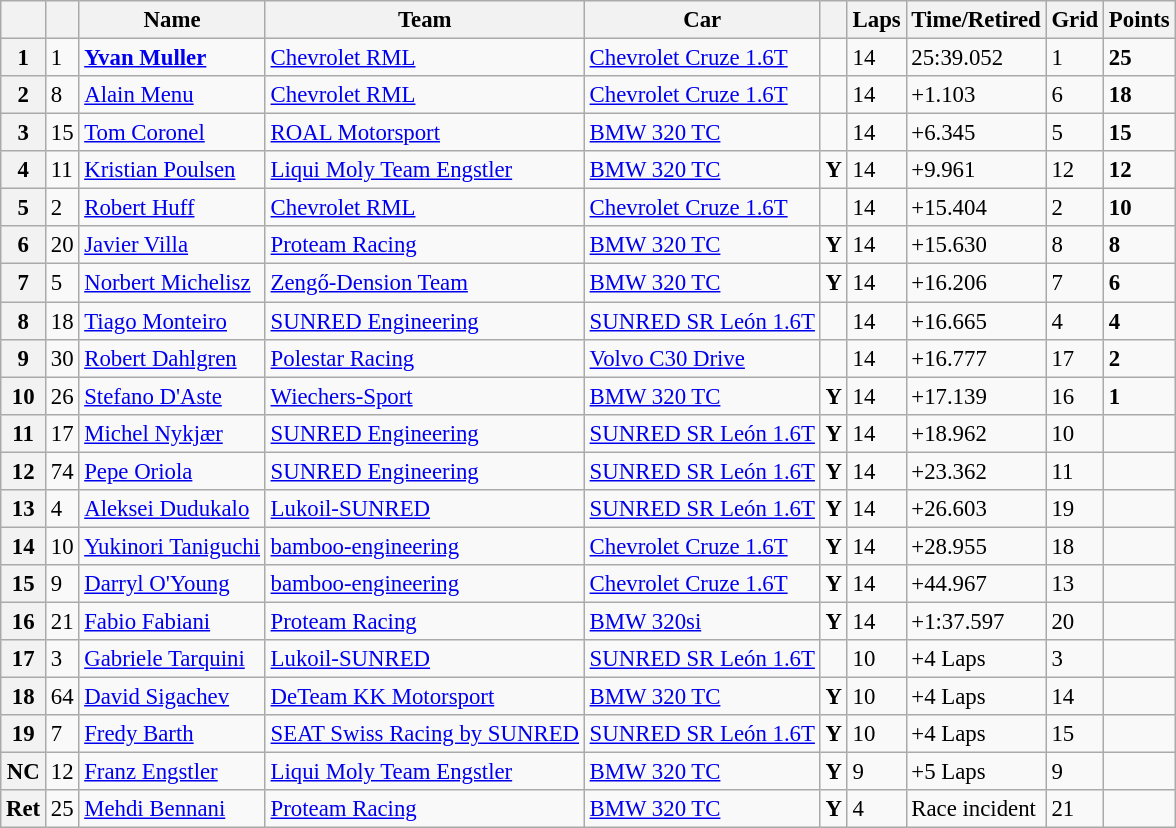<table class="wikitable sortable" style="font-size: 95%;">
<tr>
<th></th>
<th></th>
<th>Name</th>
<th>Team</th>
<th>Car</th>
<th></th>
<th>Laps</th>
<th>Time/Retired</th>
<th>Grid</th>
<th>Points</th>
</tr>
<tr>
<th>1</th>
<td>1</td>
<td> <strong><a href='#'>Yvan Muller</a></strong></td>
<td><a href='#'>Chevrolet RML</a></td>
<td><a href='#'>Chevrolet Cruze 1.6T</a></td>
<td></td>
<td>14</td>
<td>25:39.052</td>
<td>1</td>
<td><strong>25</strong></td>
</tr>
<tr>
<th>2</th>
<td>8</td>
<td> <a href='#'>Alain Menu</a></td>
<td><a href='#'>Chevrolet RML</a></td>
<td><a href='#'>Chevrolet Cruze 1.6T</a></td>
<td></td>
<td>14</td>
<td>+1.103</td>
<td>6</td>
<td><strong>18</strong></td>
</tr>
<tr>
<th>3</th>
<td>15</td>
<td> <a href='#'>Tom Coronel</a></td>
<td><a href='#'>ROAL Motorsport</a></td>
<td><a href='#'>BMW 320 TC</a></td>
<td></td>
<td>14</td>
<td>+6.345</td>
<td>5</td>
<td><strong>15</strong></td>
</tr>
<tr>
<th>4</th>
<td>11</td>
<td> <a href='#'>Kristian Poulsen</a></td>
<td><a href='#'>Liqui Moly Team Engstler</a></td>
<td><a href='#'>BMW 320 TC</a></td>
<td align=center><strong><span>Y</span></strong></td>
<td>14</td>
<td>+9.961</td>
<td>12</td>
<td><strong>12</strong></td>
</tr>
<tr>
<th>5</th>
<td>2</td>
<td> <a href='#'>Robert Huff</a></td>
<td><a href='#'>Chevrolet RML</a></td>
<td><a href='#'>Chevrolet Cruze 1.6T</a></td>
<td></td>
<td>14</td>
<td>+15.404</td>
<td>2</td>
<td><strong>10</strong></td>
</tr>
<tr>
<th>6</th>
<td>20</td>
<td> <a href='#'>Javier Villa</a></td>
<td><a href='#'>Proteam Racing</a></td>
<td><a href='#'>BMW 320 TC</a></td>
<td align=center><strong><span>Y</span></strong></td>
<td>14</td>
<td>+15.630</td>
<td>8</td>
<td><strong>8</strong></td>
</tr>
<tr>
<th>7</th>
<td>5</td>
<td> <a href='#'>Norbert Michelisz</a></td>
<td><a href='#'>Zengő-Dension Team</a></td>
<td><a href='#'>BMW 320 TC</a></td>
<td align=center><strong><span>Y</span></strong></td>
<td>14</td>
<td>+16.206</td>
<td>7</td>
<td><strong>6</strong></td>
</tr>
<tr>
<th>8</th>
<td>18</td>
<td> <a href='#'>Tiago Monteiro</a></td>
<td><a href='#'>SUNRED Engineering</a></td>
<td><a href='#'>SUNRED SR León 1.6T</a></td>
<td></td>
<td>14</td>
<td>+16.665</td>
<td>4</td>
<td><strong>4</strong></td>
</tr>
<tr>
<th>9</th>
<td>30</td>
<td> <a href='#'>Robert Dahlgren</a></td>
<td><a href='#'>Polestar Racing</a></td>
<td><a href='#'>Volvo C30 Drive</a></td>
<td></td>
<td>14</td>
<td>+16.777</td>
<td>17</td>
<td><strong>2</strong></td>
</tr>
<tr>
<th>10</th>
<td>26</td>
<td> <a href='#'>Stefano D'Aste</a></td>
<td><a href='#'>Wiechers-Sport</a></td>
<td><a href='#'>BMW 320 TC</a></td>
<td align=center><strong><span>Y</span></strong></td>
<td>14</td>
<td>+17.139</td>
<td>16</td>
<td><strong>1</strong></td>
</tr>
<tr>
<th>11</th>
<td>17</td>
<td> <a href='#'>Michel Nykjær</a></td>
<td><a href='#'>SUNRED Engineering</a></td>
<td><a href='#'>SUNRED SR León 1.6T</a></td>
<td align=center><strong><span>Y</span></strong></td>
<td>14</td>
<td>+18.962</td>
<td>10</td>
<td></td>
</tr>
<tr>
<th>12</th>
<td>74</td>
<td> <a href='#'>Pepe Oriola</a></td>
<td><a href='#'>SUNRED Engineering</a></td>
<td><a href='#'>SUNRED SR León 1.6T</a></td>
<td align=center><strong><span>Y</span></strong></td>
<td>14</td>
<td>+23.362</td>
<td>11</td>
<td></td>
</tr>
<tr>
<th>13</th>
<td>4</td>
<td> <a href='#'>Aleksei Dudukalo</a></td>
<td><a href='#'>Lukoil-SUNRED</a></td>
<td><a href='#'>SUNRED SR León 1.6T</a></td>
<td align=center><strong><span>Y</span></strong></td>
<td>14</td>
<td>+26.603</td>
<td>19</td>
<td></td>
</tr>
<tr>
<th>14</th>
<td>10</td>
<td> <a href='#'>Yukinori Taniguchi</a></td>
<td><a href='#'>bamboo-engineering</a></td>
<td><a href='#'>Chevrolet Cruze 1.6T</a></td>
<td align=center><strong><span>Y</span></strong></td>
<td>14</td>
<td>+28.955</td>
<td>18</td>
<td></td>
</tr>
<tr>
<th>15</th>
<td>9</td>
<td> <a href='#'>Darryl O'Young</a></td>
<td><a href='#'>bamboo-engineering</a></td>
<td><a href='#'>Chevrolet Cruze 1.6T</a></td>
<td align=center><strong><span>Y</span></strong></td>
<td>14</td>
<td>+44.967</td>
<td>13</td>
<td></td>
</tr>
<tr>
<th>16</th>
<td>21</td>
<td> <a href='#'>Fabio Fabiani</a></td>
<td><a href='#'>Proteam Racing</a></td>
<td><a href='#'>BMW 320si</a></td>
<td align=center><strong><span>Y</span></strong></td>
<td>14</td>
<td>+1:37.597</td>
<td>20</td>
<td></td>
</tr>
<tr>
<th>17</th>
<td>3</td>
<td> <a href='#'>Gabriele Tarquini</a></td>
<td><a href='#'>Lukoil-SUNRED</a></td>
<td><a href='#'>SUNRED SR León 1.6T</a></td>
<td></td>
<td>10</td>
<td>+4 Laps</td>
<td>3</td>
<td></td>
</tr>
<tr>
<th>18</th>
<td>64</td>
<td> <a href='#'>David Sigachev</a></td>
<td><a href='#'>DeTeam KK Motorsport</a></td>
<td><a href='#'>BMW 320 TC</a></td>
<td align=center><strong><span>Y</span></strong></td>
<td>10</td>
<td>+4 Laps</td>
<td>14</td>
<td></td>
</tr>
<tr>
<th>19</th>
<td>7</td>
<td> <a href='#'>Fredy Barth</a></td>
<td><a href='#'>SEAT Swiss Racing by SUNRED</a></td>
<td><a href='#'>SUNRED SR León 1.6T</a></td>
<td align=center><strong><span>Y</span></strong></td>
<td>10</td>
<td>+4 Laps</td>
<td>15</td>
<td></td>
</tr>
<tr>
<th>NC</th>
<td>12</td>
<td> <a href='#'>Franz Engstler</a></td>
<td><a href='#'>Liqui Moly Team Engstler</a></td>
<td><a href='#'>BMW 320 TC</a></td>
<td align=center><strong><span>Y</span></strong></td>
<td>9</td>
<td>+5 Laps</td>
<td>9</td>
<td></td>
</tr>
<tr>
<th>Ret</th>
<td>25</td>
<td> <a href='#'>Mehdi Bennani</a></td>
<td><a href='#'>Proteam Racing</a></td>
<td><a href='#'>BMW 320 TC</a></td>
<td align=center><strong><span>Y</span></strong></td>
<td>4</td>
<td>Race incident</td>
<td>21</td>
<td></td>
</tr>
</table>
